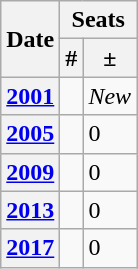<table class="wikitable">
<tr>
<th rowspan="2">Date</th>
<th colspan="2">Seats</th>
</tr>
<tr>
<th>#</th>
<th>±</th>
</tr>
<tr>
<th><a href='#'>2001</a></th>
<td></td>
<td><em>New</em></td>
</tr>
<tr>
<th><a href='#'>2005</a></th>
<td></td>
<td> 0</td>
</tr>
<tr>
<th><a href='#'>2009</a></th>
<td></td>
<td> 0</td>
</tr>
<tr>
<th><a href='#'>2013</a></th>
<td></td>
<td> 0</td>
</tr>
<tr>
<th><a href='#'>2017</a></th>
<td></td>
<td> 0</td>
</tr>
</table>
